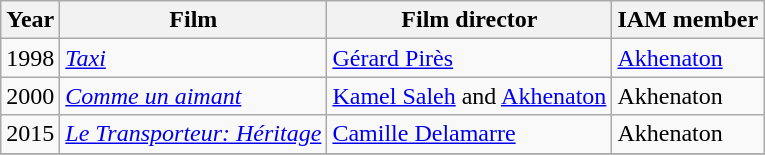<table class="wikitable">
<tr>
<th>Year</th>
<th>Film</th>
<th>Film director</th>
<th>IAM member</th>
</tr>
<tr>
<td>1998</td>
<td><em><a href='#'>Taxi</a></em></td>
<td><a href='#'>Gérard Pirès</a></td>
<td><a href='#'>Akhenaton</a></td>
</tr>
<tr>
<td>2000</td>
<td><em><a href='#'>Comme un aimant</a></em></td>
<td><a href='#'>Kamel Saleh</a> and <a href='#'>Akhenaton</a></td>
<td>Akhenaton</td>
</tr>
<tr>
<td>2015</td>
<td><em><a href='#'>Le Transporteur: Héritage</a></em></td>
<td><a href='#'>Camille Delamarre</a></td>
<td>Akhenaton</td>
</tr>
<tr>
</tr>
</table>
